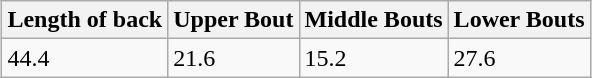<table class="wikitable" style="Margin:auto">
<tr>
<th>Length of back</th>
<th>Upper Bout</th>
<th>Middle Bouts</th>
<th>Lower Bouts</th>
</tr>
<tr>
<td>44.4</td>
<td>21.6</td>
<td>15.2</td>
<td>27.6</td>
</tr>
</table>
